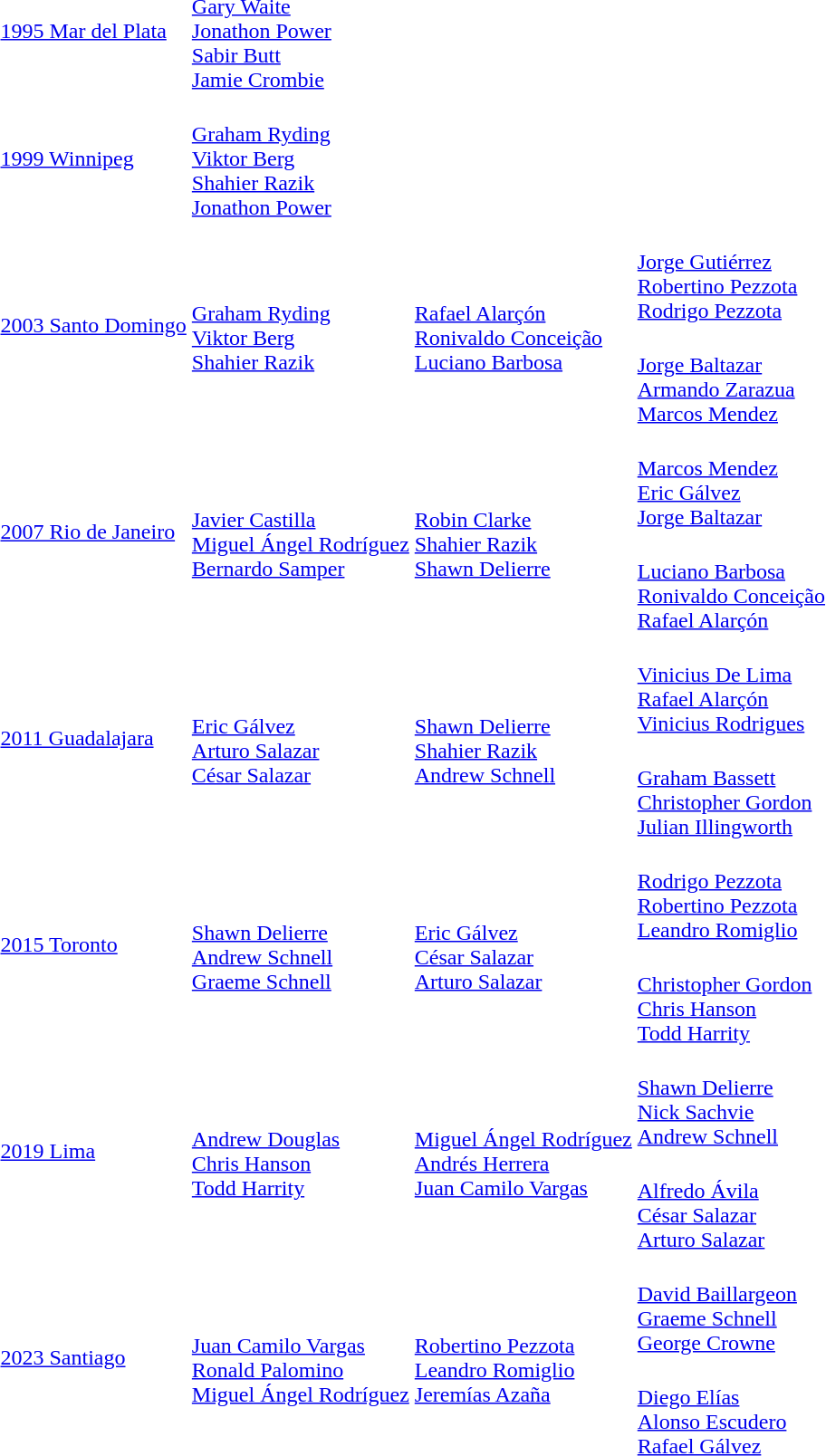<table>
<tr>
<td><a href='#'>1995 Mar del Plata</a><br></td>
<td><br><a href='#'>Gary Waite</a><br><a href='#'>Jonathon Power</a><br><a href='#'>Sabir Butt</a><br><a href='#'>Jamie Crombie</a></td>
<td></td>
<td></td>
</tr>
<tr>
<td rowspan=2><a href='#'>1999 Winnipeg</a><br></td>
<td rowspan=2><br><a href='#'>Graham Ryding</a><br><a href='#'>Viktor Berg</a><br><a href='#'>Shahier Razik</a><br><a href='#'>Jonathon Power</a></td>
<td rowspan=2></td>
<td></td>
</tr>
<tr>
<td></td>
</tr>
<tr>
<td rowspan=2><a href='#'>2003 Santo Domingo</a><br></td>
<td rowspan=2><br><a href='#'>Graham Ryding</a><br><a href='#'>Viktor Berg</a><br><a href='#'>Shahier Razik</a></td>
<td rowspan=2><br><a href='#'>Rafael Alarçón</a><br><a href='#'>Ronivaldo Conceição</a><br><a href='#'>Luciano Barbosa</a></td>
<td><br><a href='#'>Jorge Gutiérrez</a><br><a href='#'>Robertino Pezzota</a><br><a href='#'>Rodrigo Pezzota</a></td>
</tr>
<tr>
<td><br><a href='#'>Jorge Baltazar</a><br><a href='#'>Armando Zarazua</a><br><a href='#'>Marcos Mendez</a></td>
</tr>
<tr>
<td rowspan=2><a href='#'>2007 Rio de Janeiro</a><br></td>
<td rowspan=2><br><a href='#'>Javier Castilla</a><br><a href='#'>Miguel Ángel Rodríguez</a><br><a href='#'>Bernardo Samper</a></td>
<td rowspan=2><br><a href='#'>Robin Clarke</a><br><a href='#'>Shahier Razik</a><br><a href='#'>Shawn Delierre</a></td>
<td><br><a href='#'>Marcos Mendez</a><br><a href='#'>Eric Gálvez</a><br><a href='#'>Jorge Baltazar</a></td>
</tr>
<tr>
<td><br><a href='#'>Luciano Barbosa</a><br><a href='#'>Ronivaldo Conceição</a><br><a href='#'>Rafael Alarçón</a></td>
</tr>
<tr>
<td rowspan=2><a href='#'>2011 Guadalajara</a><br></td>
<td rowspan=2><br><a href='#'>Eric Gálvez</a><br><a href='#'>Arturo Salazar</a><br><a href='#'>César Salazar</a></td>
<td rowspan=2><br><a href='#'>Shawn Delierre</a><br><a href='#'>Shahier Razik</a><br><a href='#'>Andrew Schnell</a></td>
<td><br><a href='#'>Vinicius De Lima</a><br><a href='#'>Rafael Alarçón</a><br><a href='#'>Vinicius Rodrigues</a></td>
</tr>
<tr>
<td><br><a href='#'>Graham Bassett</a><br><a href='#'>Christopher Gordon</a><br><a href='#'>Julian Illingworth</a></td>
</tr>
<tr>
<td rowspan=2><a href='#'>2015 Toronto</a><br></td>
<td rowspan=2><br><a href='#'>Shawn Delierre</a><br><a href='#'>Andrew Schnell</a><br><a href='#'>Graeme Schnell</a></td>
<td rowspan=2><br><a href='#'>Eric Gálvez</a><br><a href='#'>César Salazar</a><br><a href='#'>Arturo Salazar</a></td>
<td><br><a href='#'>Rodrigo Pezzota</a><br><a href='#'>Robertino Pezzota</a><br><a href='#'>Leandro Romiglio</a></td>
</tr>
<tr>
<td><br><a href='#'>Christopher Gordon</a><br><a href='#'>Chris Hanson</a><br><a href='#'>Todd Harrity</a></td>
</tr>
<tr>
<td rowspan=2><a href='#'>2019 Lima</a><br></td>
<td rowspan=2><br><a href='#'>Andrew Douglas</a><br><a href='#'>Chris Hanson</a><br><a href='#'>Todd Harrity</a></td>
<td rowspan=2><br><a href='#'>Miguel Ángel Rodríguez</a><br><a href='#'>Andrés Herrera</a><br><a href='#'>Juan Camilo Vargas</a></td>
<td><br><a href='#'>Shawn Delierre</a><br><a href='#'>Nick Sachvie</a><br><a href='#'>Andrew Schnell</a></td>
</tr>
<tr>
<td><br><a href='#'>Alfredo Ávila</a><br><a href='#'>César Salazar</a><br><a href='#'>Arturo Salazar</a></td>
</tr>
<tr>
<td rowspan=2><a href='#'>2023 Santiago</a><br></td>
<td rowspan=2><br><a href='#'>Juan Camilo Vargas</a><br><a href='#'>Ronald Palomino</a><br><a href='#'>Miguel Ángel Rodríguez</a></td>
<td rowspan=2><br><a href='#'>Robertino Pezzota</a><br><a href='#'>Leandro Romiglio</a><br><a href='#'>Jeremías Azaña</a></td>
<td><br><a href='#'>David Baillargeon</a><br><a href='#'>Graeme Schnell</a><br><a href='#'>George Crowne</a></td>
</tr>
<tr>
<td><br><a href='#'>Diego Elías</a><br><a href='#'>Alonso Escudero</a><br><a href='#'>Rafael Gálvez</a></td>
</tr>
</table>
